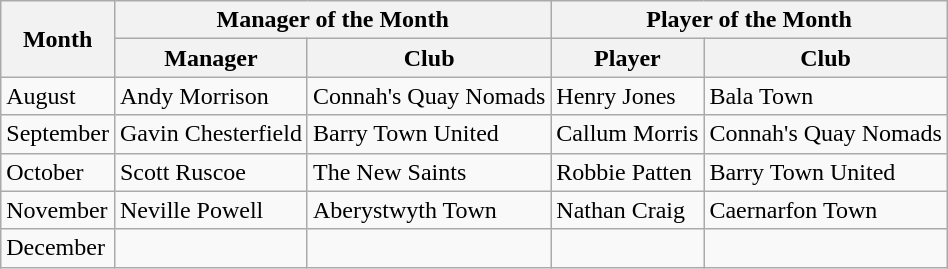<table class="wikitable">
<tr>
<th rowspan="2">Month</th>
<th colspan="2">Manager of the Month</th>
<th colspan="2">Player of the Month</th>
</tr>
<tr>
<th>Manager</th>
<th>Club</th>
<th>Player</th>
<th>Club</th>
</tr>
<tr>
<td>August</td>
<td> Andy Morrison</td>
<td>Connah's Quay Nomads</td>
<td> Henry Jones</td>
<td>Bala Town</td>
</tr>
<tr>
<td>September</td>
<td> Gavin Chesterfield</td>
<td>Barry Town United</td>
<td> Callum Morris</td>
<td>Connah's Quay Nomads</td>
</tr>
<tr>
<td>October</td>
<td> Scott Ruscoe</td>
<td>The New Saints</td>
<td> Robbie Patten</td>
<td>Barry Town United</td>
</tr>
<tr>
<td>November</td>
<td> Neville Powell</td>
<td>Aberystwyth Town</td>
<td> Nathan Craig</td>
<td>Caernarfon Town</td>
</tr>
<tr>
<td>December</td>
<td></td>
<td></td>
<td></td>
<td></td>
</tr>
</table>
